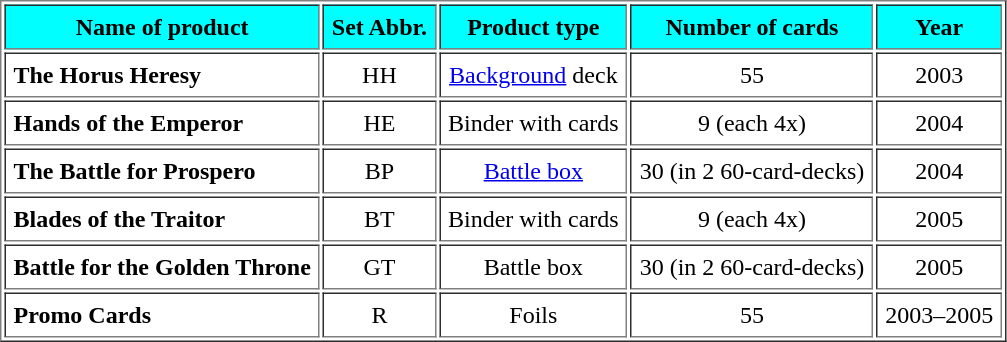<table border="1" cellpadding="5" style="text-align:center">
<tr>
<th style="background:cyan;">Name of product</th>
<th style="background:cyan;">Set Abbr.</th>
<th style="background:cyan;">Product type</th>
<th style="background:cyan;">Number of cards</th>
<th style="background:cyan;">Year</th>
</tr>
<tr>
<td style="text-align:left;"><strong>The Horus Heresy</strong></td>
<td>HH</td>
<td><a href='#'>Background</a> deck</td>
<td>55</td>
<td>2003</td>
</tr>
<tr>
<td style="text-align:left;"><strong>Hands of the Emperor</strong></td>
<td>HE</td>
<td>Binder with cards</td>
<td>9 (each 4x)</td>
<td>2004</td>
</tr>
<tr>
<td style="text-align:left;"><strong>The Battle for Prospero</strong></td>
<td>BP</td>
<td><a href='#'>Battle box</a></td>
<td>30 (in 2 60-card-decks)</td>
<td>2004</td>
</tr>
<tr>
<td style="text-align:left;"><strong>Blades of the Traitor</strong></td>
<td>BT</td>
<td>Binder with cards</td>
<td>9 (each 4x)</td>
<td>2005</td>
</tr>
<tr>
<td style="text-align:left;"><strong>Battle for the Golden Throne</strong></td>
<td>GT</td>
<td>Battle box</td>
<td>30 (in 2 60-card-decks)</td>
<td>2005</td>
</tr>
<tr>
<td style="text-align:left;"><strong>Promo Cards</strong></td>
<td>R</td>
<td>Foils</td>
<td>55</td>
<td>2003–2005</td>
</tr>
</table>
